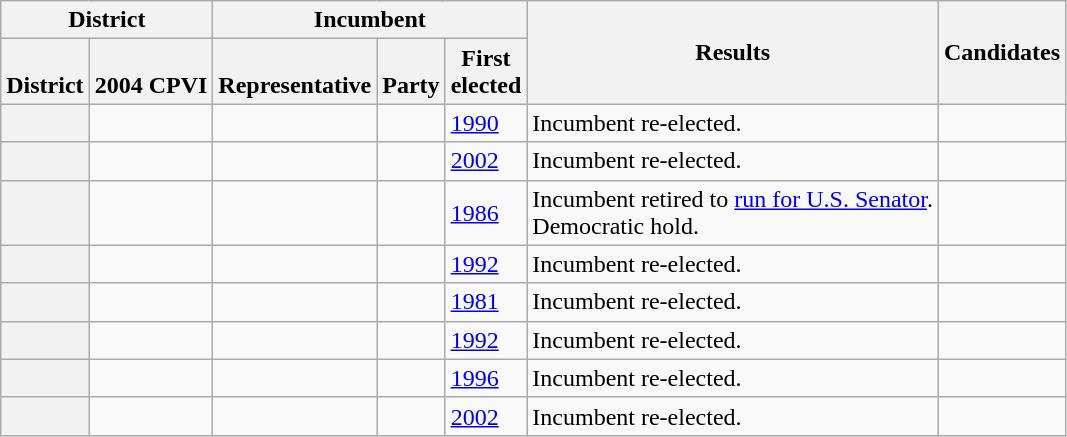<table class="wikitable sortable">
<tr>
<th colspan=2>District</th>
<th colspan=3>Incumbent</th>
<th rowspan=2>Results</th>
<th rowspan=2>Candidates</th>
</tr>
<tr valign=bottom>
<th>District</th>
<th>2004 CPVI</th>
<th>Representative</th>
<th>Party</th>
<th>First<br>elected</th>
</tr>
<tr>
<th></th>
<td></td>
<td></td>
<td></td>
<td><a href='#'>1990</a></td>
<td>Incumbent re-elected.</td>
<td nowrap></td>
</tr>
<tr>
<th></th>
<td></td>
<td></td>
<td></td>
<td><a href='#'>2002</a></td>
<td>Incumbent re-elected.</td>
<td nowrap></td>
</tr>
<tr>
<th></th>
<td></td>
<td></td>
<td></td>
<td><a href='#'>1986</a></td>
<td>Incumbent retired to <a href='#'>run for U.S. Senator</a>.<br>Democratic hold.</td>
<td nowrap></td>
</tr>
<tr>
<th></th>
<td></td>
<td></td>
<td></td>
<td><a href='#'>1992</a></td>
<td>Incumbent re-elected.</td>
<td nowrap></td>
</tr>
<tr>
<th></th>
<td></td>
<td></td>
<td></td>
<td><a href='#'>1981</a></td>
<td>Incumbent re-elected.</td>
<td nowrap></td>
</tr>
<tr>
<th></th>
<td></td>
<td></td>
<td></td>
<td><a href='#'>1992</a></td>
<td>Incumbent re-elected.</td>
<td nowrap></td>
</tr>
<tr>
<th></th>
<td></td>
<td></td>
<td></td>
<td><a href='#'>1996</a></td>
<td>Incumbent re-elected.</td>
<td nowrap></td>
</tr>
<tr>
<th></th>
<td></td>
<td></td>
<td></td>
<td><a href='#'>2002</a></td>
<td>Incumbent re-elected.</td>
<td nowrap></td>
</tr>
</table>
